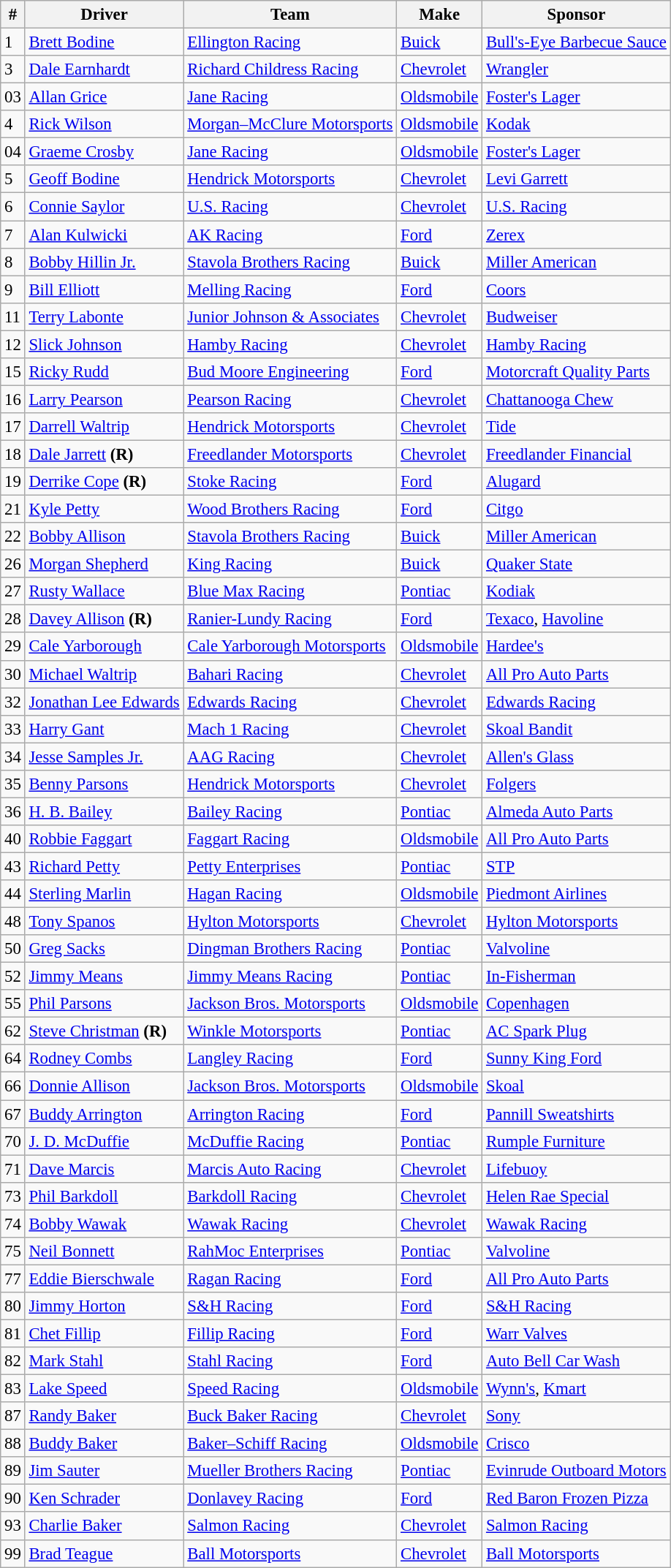<table class="wikitable" style="font-size:95%">
<tr>
<th>#</th>
<th>Driver</th>
<th>Team</th>
<th>Make</th>
<th>Sponsor</th>
</tr>
<tr>
<td>1</td>
<td><a href='#'>Brett Bodine</a></td>
<td><a href='#'>Ellington Racing</a></td>
<td><a href='#'>Buick</a></td>
<td><a href='#'>Bull's-Eye Barbecue Sauce</a></td>
</tr>
<tr>
<td>3</td>
<td><a href='#'>Dale Earnhardt</a></td>
<td><a href='#'>Richard Childress Racing</a></td>
<td><a href='#'>Chevrolet</a></td>
<td><a href='#'>Wrangler</a></td>
</tr>
<tr>
<td>03</td>
<td><a href='#'>Allan Grice</a></td>
<td><a href='#'>Jane Racing</a></td>
<td><a href='#'>Oldsmobile</a></td>
<td><a href='#'>Foster's Lager</a></td>
</tr>
<tr>
<td>4</td>
<td><a href='#'>Rick Wilson</a></td>
<td><a href='#'>Morgan–McClure Motorsports</a></td>
<td><a href='#'>Oldsmobile</a></td>
<td><a href='#'>Kodak</a></td>
</tr>
<tr>
<td>04</td>
<td><a href='#'>Graeme Crosby</a></td>
<td><a href='#'>Jane Racing</a></td>
<td><a href='#'>Oldsmobile</a></td>
<td><a href='#'>Foster's Lager</a></td>
</tr>
<tr>
<td>5</td>
<td><a href='#'>Geoff Bodine</a></td>
<td><a href='#'>Hendrick Motorsports</a></td>
<td><a href='#'>Chevrolet</a></td>
<td><a href='#'>Levi Garrett</a></td>
</tr>
<tr>
<td>6</td>
<td><a href='#'>Connie Saylor</a></td>
<td><a href='#'>U.S. Racing</a></td>
<td><a href='#'>Chevrolet</a></td>
<td><a href='#'>U.S. Racing</a></td>
</tr>
<tr>
<td>7</td>
<td><a href='#'>Alan Kulwicki</a></td>
<td><a href='#'>AK Racing</a></td>
<td><a href='#'>Ford</a></td>
<td><a href='#'>Zerex</a></td>
</tr>
<tr>
<td>8</td>
<td><a href='#'>Bobby Hillin Jr.</a></td>
<td><a href='#'>Stavola Brothers Racing</a></td>
<td><a href='#'>Buick</a></td>
<td><a href='#'>Miller American</a></td>
</tr>
<tr>
<td>9</td>
<td><a href='#'>Bill Elliott</a></td>
<td><a href='#'>Melling Racing</a></td>
<td><a href='#'>Ford</a></td>
<td><a href='#'>Coors</a></td>
</tr>
<tr>
<td>11</td>
<td><a href='#'>Terry Labonte</a></td>
<td><a href='#'>Junior Johnson & Associates</a></td>
<td><a href='#'>Chevrolet</a></td>
<td><a href='#'>Budweiser</a></td>
</tr>
<tr>
<td>12</td>
<td><a href='#'>Slick Johnson</a></td>
<td><a href='#'>Hamby Racing</a></td>
<td><a href='#'>Chevrolet</a></td>
<td><a href='#'>Hamby Racing</a></td>
</tr>
<tr>
<td>15</td>
<td><a href='#'>Ricky Rudd</a></td>
<td><a href='#'>Bud Moore Engineering</a></td>
<td><a href='#'>Ford</a></td>
<td><a href='#'>Motorcraft Quality Parts</a></td>
</tr>
<tr>
<td>16</td>
<td><a href='#'>Larry Pearson</a></td>
<td><a href='#'>Pearson Racing</a></td>
<td><a href='#'>Chevrolet</a></td>
<td><a href='#'>Chattanooga Chew</a></td>
</tr>
<tr>
<td>17</td>
<td><a href='#'>Darrell Waltrip</a></td>
<td><a href='#'>Hendrick Motorsports</a></td>
<td><a href='#'>Chevrolet</a></td>
<td><a href='#'>Tide</a></td>
</tr>
<tr>
<td>18</td>
<td><a href='#'>Dale Jarrett</a> <strong>(R)</strong></td>
<td><a href='#'>Freedlander Motorsports</a></td>
<td><a href='#'>Chevrolet</a></td>
<td><a href='#'>Freedlander Financial</a></td>
</tr>
<tr>
<td>19</td>
<td><a href='#'>Derrike Cope</a> <strong>(R)</strong></td>
<td><a href='#'>Stoke Racing</a></td>
<td><a href='#'>Ford</a></td>
<td><a href='#'>Alugard</a></td>
</tr>
<tr>
<td>21</td>
<td><a href='#'>Kyle Petty</a></td>
<td><a href='#'>Wood Brothers Racing</a></td>
<td><a href='#'>Ford</a></td>
<td><a href='#'>Citgo</a></td>
</tr>
<tr>
<td>22</td>
<td><a href='#'>Bobby Allison</a></td>
<td><a href='#'>Stavola Brothers Racing</a></td>
<td><a href='#'>Buick</a></td>
<td><a href='#'>Miller American</a></td>
</tr>
<tr>
<td>26</td>
<td><a href='#'>Morgan Shepherd</a></td>
<td><a href='#'>King Racing</a></td>
<td><a href='#'>Buick</a></td>
<td><a href='#'>Quaker State</a></td>
</tr>
<tr>
<td>27</td>
<td><a href='#'>Rusty Wallace</a></td>
<td><a href='#'>Blue Max Racing</a></td>
<td><a href='#'>Pontiac</a></td>
<td><a href='#'>Kodiak</a></td>
</tr>
<tr>
<td>28</td>
<td><a href='#'>Davey Allison</a> <strong>(R)</strong></td>
<td><a href='#'>Ranier-Lundy Racing</a></td>
<td><a href='#'>Ford</a></td>
<td><a href='#'>Texaco</a>, <a href='#'>Havoline</a></td>
</tr>
<tr>
<td>29</td>
<td><a href='#'>Cale Yarborough</a></td>
<td><a href='#'>Cale Yarborough Motorsports</a></td>
<td><a href='#'>Oldsmobile</a></td>
<td><a href='#'>Hardee's</a></td>
</tr>
<tr>
<td>30</td>
<td><a href='#'>Michael Waltrip</a></td>
<td><a href='#'>Bahari Racing</a></td>
<td><a href='#'>Chevrolet</a></td>
<td><a href='#'>All Pro Auto Parts</a></td>
</tr>
<tr>
<td>32</td>
<td><a href='#'>Jonathan Lee Edwards</a></td>
<td><a href='#'>Edwards Racing</a></td>
<td><a href='#'>Chevrolet</a></td>
<td><a href='#'>Edwards Racing</a></td>
</tr>
<tr>
<td>33</td>
<td><a href='#'>Harry Gant</a></td>
<td><a href='#'>Mach 1 Racing</a></td>
<td><a href='#'>Chevrolet</a></td>
<td><a href='#'>Skoal Bandit</a></td>
</tr>
<tr>
<td>34</td>
<td><a href='#'>Jesse Samples Jr.</a></td>
<td><a href='#'>AAG Racing</a></td>
<td><a href='#'>Chevrolet</a></td>
<td><a href='#'>Allen's Glass</a></td>
</tr>
<tr>
<td>35</td>
<td><a href='#'>Benny Parsons</a></td>
<td><a href='#'>Hendrick Motorsports</a></td>
<td><a href='#'>Chevrolet</a></td>
<td><a href='#'>Folgers</a></td>
</tr>
<tr>
<td>36</td>
<td><a href='#'>H. B. Bailey</a></td>
<td><a href='#'>Bailey Racing</a></td>
<td><a href='#'>Pontiac</a></td>
<td><a href='#'>Almeda Auto Parts</a></td>
</tr>
<tr>
<td>40</td>
<td><a href='#'>Robbie Faggart</a></td>
<td><a href='#'>Faggart Racing</a></td>
<td><a href='#'>Oldsmobile</a></td>
<td><a href='#'>All Pro Auto Parts</a></td>
</tr>
<tr>
<td>43</td>
<td><a href='#'>Richard Petty</a></td>
<td><a href='#'>Petty Enterprises</a></td>
<td><a href='#'>Pontiac</a></td>
<td><a href='#'>STP</a></td>
</tr>
<tr>
<td>44</td>
<td><a href='#'>Sterling Marlin</a></td>
<td><a href='#'>Hagan Racing</a></td>
<td><a href='#'>Oldsmobile</a></td>
<td><a href='#'>Piedmont Airlines</a></td>
</tr>
<tr>
<td>48</td>
<td><a href='#'>Tony Spanos</a></td>
<td><a href='#'>Hylton Motorsports</a></td>
<td><a href='#'>Chevrolet</a></td>
<td><a href='#'>Hylton Motorsports</a></td>
</tr>
<tr>
<td>50</td>
<td><a href='#'>Greg Sacks</a></td>
<td><a href='#'>Dingman Brothers Racing</a></td>
<td><a href='#'>Pontiac</a></td>
<td><a href='#'>Valvoline</a></td>
</tr>
<tr>
<td>52</td>
<td><a href='#'>Jimmy Means</a></td>
<td><a href='#'>Jimmy Means Racing</a></td>
<td><a href='#'>Pontiac</a></td>
<td><a href='#'>In-Fisherman</a></td>
</tr>
<tr>
<td>55</td>
<td><a href='#'>Phil Parsons</a></td>
<td><a href='#'>Jackson Bros. Motorsports</a></td>
<td><a href='#'>Oldsmobile</a></td>
<td><a href='#'>Copenhagen</a></td>
</tr>
<tr>
<td>62</td>
<td><a href='#'>Steve Christman</a> <strong>(R)</strong></td>
<td><a href='#'>Winkle Motorsports</a></td>
<td><a href='#'>Pontiac</a></td>
<td><a href='#'>AC Spark Plug</a></td>
</tr>
<tr>
<td>64</td>
<td><a href='#'>Rodney Combs</a></td>
<td><a href='#'>Langley Racing</a></td>
<td><a href='#'>Ford</a></td>
<td><a href='#'>Sunny King Ford</a></td>
</tr>
<tr>
<td>66</td>
<td><a href='#'>Donnie Allison</a></td>
<td><a href='#'>Jackson Bros. Motorsports</a></td>
<td><a href='#'>Oldsmobile</a></td>
<td><a href='#'>Skoal</a></td>
</tr>
<tr>
<td>67</td>
<td><a href='#'>Buddy Arrington</a></td>
<td><a href='#'>Arrington Racing</a></td>
<td><a href='#'>Ford</a></td>
<td><a href='#'>Pannill Sweatshirts</a></td>
</tr>
<tr>
<td>70</td>
<td><a href='#'>J. D. McDuffie</a></td>
<td><a href='#'>McDuffie Racing</a></td>
<td><a href='#'>Pontiac</a></td>
<td><a href='#'>Rumple Furniture</a></td>
</tr>
<tr>
<td>71</td>
<td><a href='#'>Dave Marcis</a></td>
<td><a href='#'>Marcis Auto Racing</a></td>
<td><a href='#'>Chevrolet</a></td>
<td><a href='#'>Lifebuoy</a></td>
</tr>
<tr>
<td>73</td>
<td><a href='#'>Phil Barkdoll</a></td>
<td><a href='#'>Barkdoll Racing</a></td>
<td><a href='#'>Chevrolet</a></td>
<td><a href='#'>Helen Rae Special</a></td>
</tr>
<tr>
<td>74</td>
<td><a href='#'>Bobby Wawak</a></td>
<td><a href='#'>Wawak Racing</a></td>
<td><a href='#'>Chevrolet</a></td>
<td><a href='#'>Wawak Racing</a></td>
</tr>
<tr>
<td>75</td>
<td><a href='#'>Neil Bonnett</a></td>
<td><a href='#'>RahMoc Enterprises</a></td>
<td><a href='#'>Pontiac</a></td>
<td><a href='#'>Valvoline</a></td>
</tr>
<tr>
<td>77</td>
<td><a href='#'>Eddie Bierschwale</a></td>
<td><a href='#'>Ragan Racing</a></td>
<td><a href='#'>Ford</a></td>
<td><a href='#'>All Pro Auto Parts</a></td>
</tr>
<tr>
<td>80</td>
<td><a href='#'>Jimmy Horton</a></td>
<td><a href='#'>S&H Racing</a></td>
<td><a href='#'>Ford</a></td>
<td><a href='#'>S&H Racing</a></td>
</tr>
<tr>
<td>81</td>
<td><a href='#'>Chet Fillip</a></td>
<td><a href='#'>Fillip Racing</a></td>
<td><a href='#'>Ford</a></td>
<td><a href='#'>Warr Valves</a></td>
</tr>
<tr>
<td>82</td>
<td><a href='#'>Mark Stahl</a></td>
<td><a href='#'>Stahl Racing</a></td>
<td><a href='#'>Ford</a></td>
<td><a href='#'>Auto Bell Car Wash</a></td>
</tr>
<tr>
<td>83</td>
<td><a href='#'>Lake Speed</a></td>
<td><a href='#'>Speed Racing</a></td>
<td><a href='#'>Oldsmobile</a></td>
<td><a href='#'>Wynn's</a>, <a href='#'>Kmart</a></td>
</tr>
<tr>
<td>87</td>
<td><a href='#'>Randy Baker</a></td>
<td><a href='#'>Buck Baker Racing</a></td>
<td><a href='#'>Chevrolet</a></td>
<td><a href='#'>Sony</a></td>
</tr>
<tr>
<td>88</td>
<td><a href='#'>Buddy Baker</a></td>
<td><a href='#'>Baker–Schiff Racing</a></td>
<td><a href='#'>Oldsmobile</a></td>
<td><a href='#'>Crisco</a></td>
</tr>
<tr>
<td>89</td>
<td><a href='#'>Jim Sauter</a></td>
<td><a href='#'>Mueller Brothers Racing</a></td>
<td><a href='#'>Pontiac</a></td>
<td><a href='#'>Evinrude Outboard Motors</a></td>
</tr>
<tr>
<td>90</td>
<td><a href='#'>Ken Schrader</a></td>
<td><a href='#'>Donlavey Racing</a></td>
<td><a href='#'>Ford</a></td>
<td><a href='#'>Red Baron Frozen Pizza</a></td>
</tr>
<tr>
<td>93</td>
<td><a href='#'>Charlie Baker</a></td>
<td><a href='#'>Salmon Racing</a></td>
<td><a href='#'>Chevrolet</a></td>
<td><a href='#'>Salmon Racing</a></td>
</tr>
<tr>
<td>99</td>
<td><a href='#'>Brad Teague</a></td>
<td><a href='#'>Ball Motorsports</a></td>
<td><a href='#'>Chevrolet</a></td>
<td><a href='#'>Ball Motorsports</a></td>
</tr>
</table>
